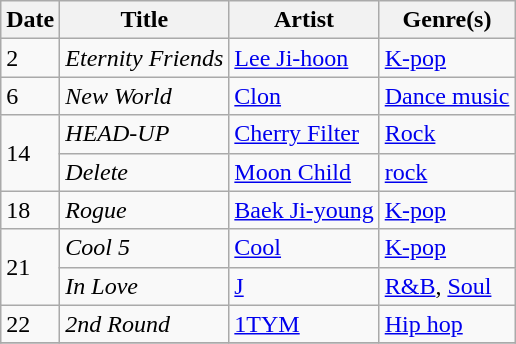<table class="wikitable" style="text-align: left;">
<tr>
<th>Date</th>
<th>Title</th>
<th>Artist</th>
<th>Genre(s)</th>
</tr>
<tr>
<td>2</td>
<td><em>Eternity Friends</em></td>
<td><a href='#'>Lee Ji-hoon</a></td>
<td><a href='#'>K-pop</a></td>
</tr>
<tr>
<td>6</td>
<td><em>New World</em></td>
<td><a href='#'>Clon</a></td>
<td><a href='#'>Dance music</a></td>
</tr>
<tr>
<td rowspan="2">14</td>
<td><em>HEAD-UP</em></td>
<td><a href='#'>Cherry Filter</a></td>
<td><a href='#'>Rock</a></td>
</tr>
<tr>
<td><em>Delete</em></td>
<td><a href='#'>Moon Child</a></td>
<td><a href='#'>rock</a></td>
</tr>
<tr>
<td>18</td>
<td><em>Rogue</em></td>
<td><a href='#'>Baek Ji-young</a></td>
<td><a href='#'>K-pop</a></td>
</tr>
<tr>
<td rowspan="2">21</td>
<td><em>Cool 5</em></td>
<td><a href='#'>Cool</a></td>
<td><a href='#'>K-pop</a></td>
</tr>
<tr>
<td><em>In Love</em></td>
<td><a href='#'>J</a></td>
<td><a href='#'>R&B</a>, <a href='#'>Soul</a></td>
</tr>
<tr>
<td>22</td>
<td><em>2nd Round</em></td>
<td><a href='#'>1TYM</a></td>
<td><a href='#'>Hip hop</a></td>
</tr>
<tr>
</tr>
</table>
